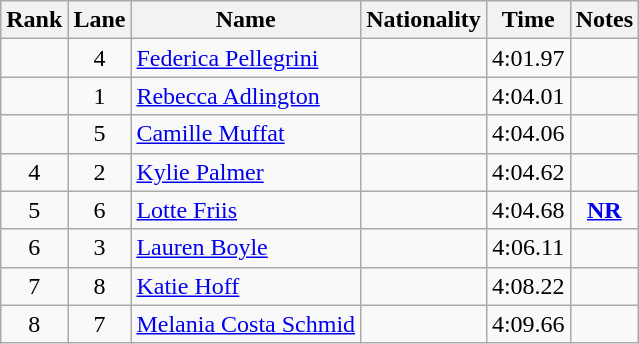<table class="wikitable sortable" style="text-align:center">
<tr>
<th>Rank</th>
<th>Lane</th>
<th>Name</th>
<th>Nationality</th>
<th>Time</th>
<th>Notes</th>
</tr>
<tr>
<td></td>
<td>4</td>
<td align=left><a href='#'>Federica Pellegrini</a></td>
<td align=left></td>
<td>4:01.97</td>
<td></td>
</tr>
<tr>
<td></td>
<td>1</td>
<td align=left><a href='#'>Rebecca Adlington</a></td>
<td align=left></td>
<td>4:04.01</td>
<td></td>
</tr>
<tr>
<td></td>
<td>5</td>
<td align=left><a href='#'>Camille Muffat</a></td>
<td align=left></td>
<td>4:04.06</td>
<td></td>
</tr>
<tr>
<td>4</td>
<td>2</td>
<td align=left><a href='#'>Kylie Palmer</a></td>
<td align=left></td>
<td>4:04.62</td>
<td></td>
</tr>
<tr>
<td>5</td>
<td>6</td>
<td align=left><a href='#'>Lotte Friis</a></td>
<td align=left></td>
<td>4:04.68</td>
<td><strong><a href='#'>NR</a></strong></td>
</tr>
<tr>
<td>6</td>
<td>3</td>
<td align=left><a href='#'>Lauren Boyle</a></td>
<td align=left></td>
<td>4:06.11</td>
<td></td>
</tr>
<tr>
<td>7</td>
<td>8</td>
<td align=left><a href='#'>Katie Hoff</a></td>
<td align=left></td>
<td>4:08.22</td>
<td></td>
</tr>
<tr>
<td>8</td>
<td>7</td>
<td align=left><a href='#'>Melania Costa Schmid</a></td>
<td align=left></td>
<td>4:09.66</td>
<td></td>
</tr>
</table>
